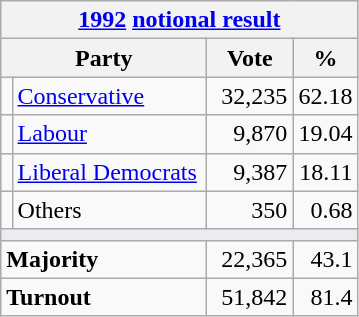<table class="wikitable">
<tr>
<th colspan="4"><a href='#'>1992</a> <a href='#'>notional result</a></th>
</tr>
<tr>
<th bgcolor="#DDDDFF" width="130px" colspan="2">Party</th>
<th bgcolor="#DDDDFF" width="50px">Vote</th>
<th bgcolor="#DDDDFF" width="30px">%</th>
</tr>
<tr>
<td></td>
<td><a href='#'>Conservative</a></td>
<td align=right>32,235</td>
<td align=right>62.18</td>
</tr>
<tr>
<td></td>
<td><a href='#'>Labour</a></td>
<td align=right>9,870</td>
<td align=right>19.04</td>
</tr>
<tr>
<td></td>
<td><a href='#'>Liberal Democrats</a></td>
<td align=right>9,387</td>
<td align=right>18.11</td>
</tr>
<tr>
<td></td>
<td>Others</td>
<td align=right>350</td>
<td align=right>0.68</td>
</tr>
<tr>
<td colspan="4" bgcolor="#EAECF0"></td>
</tr>
<tr>
<td colspan="2"><strong>Majority</strong></td>
<td align=right>22,365</td>
<td align=right>43.1</td>
</tr>
<tr>
<td colspan="2"><strong>Turnout</strong></td>
<td align=right>51,842</td>
<td align=right>81.4</td>
</tr>
</table>
